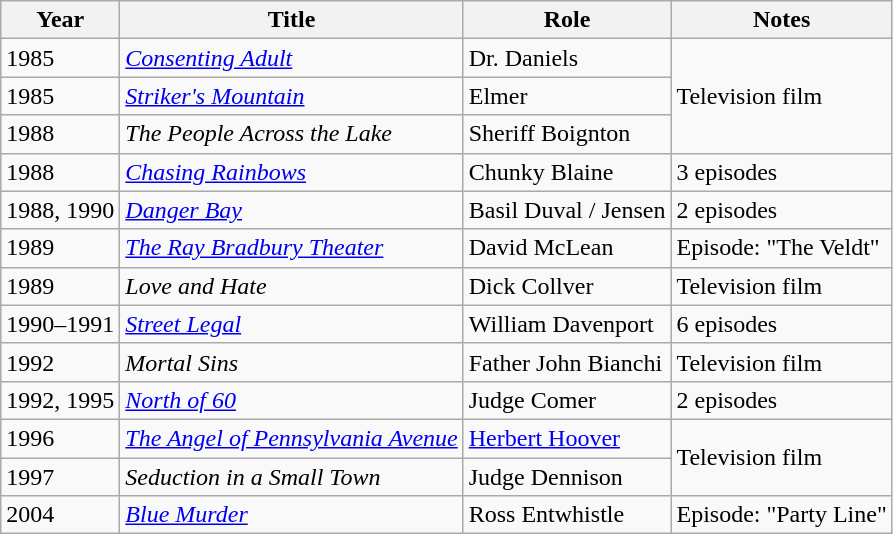<table class="wikitable sortable">
<tr>
<th>Year</th>
<th>Title</th>
<th>Role</th>
<th>Notes</th>
</tr>
<tr>
<td>1985</td>
<td><a href='#'><em>Consenting Adult</em></a></td>
<td>Dr. Daniels</td>
<td rowspan="3">Television film</td>
</tr>
<tr>
<td>1985</td>
<td><em><a href='#'>Striker's Mountain</a></em></td>
<td>Elmer</td>
</tr>
<tr>
<td>1988</td>
<td><em>The People Across the Lake</em></td>
<td>Sheriff Boignton</td>
</tr>
<tr>
<td>1988</td>
<td><a href='#'><em>Chasing Rainbows</em></a></td>
<td>Chunky Blaine</td>
<td>3 episodes</td>
</tr>
<tr>
<td>1988, 1990</td>
<td><em><a href='#'>Danger Bay</a></em></td>
<td>Basil Duval / Jensen</td>
<td>2 episodes</td>
</tr>
<tr>
<td>1989</td>
<td><em><a href='#'>The Ray Bradbury Theater</a></em></td>
<td>David McLean</td>
<td>Episode: "The Veldt"</td>
</tr>
<tr>
<td>1989</td>
<td><em>Love and Hate</em></td>
<td>Dick Collver</td>
<td>Television film</td>
</tr>
<tr>
<td>1990–1991</td>
<td><a href='#'><em>Street Legal</em></a></td>
<td>William Davenport</td>
<td>6 episodes</td>
</tr>
<tr>
<td>1992</td>
<td><em>Mortal Sins</em></td>
<td>Father John Bianchi</td>
<td>Television film</td>
</tr>
<tr>
<td>1992, 1995</td>
<td><em><a href='#'>North of 60</a></em></td>
<td>Judge Comer</td>
<td>2 episodes</td>
</tr>
<tr>
<td>1996</td>
<td><em><a href='#'>The Angel of Pennsylvania Avenue</a></em></td>
<td><a href='#'>Herbert Hoover</a></td>
<td rowspan="2">Television film</td>
</tr>
<tr>
<td>1997</td>
<td><em>Seduction in a Small Town</em></td>
<td>Judge Dennison</td>
</tr>
<tr>
<td>2004</td>
<td><a href='#'><em>Blue Murder</em></a></td>
<td>Ross Entwhistle</td>
<td>Episode: "Party Line"</td>
</tr>
</table>
